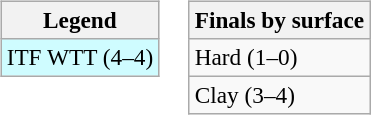<table>
<tr valign=top>
<td><br><table class="wikitable" style=font-size:97%>
<tr>
<th>Legend</th>
</tr>
<tr style="background:#cffcff;">
<td>ITF WTT (4–4)</td>
</tr>
</table>
</td>
<td><br><table class="wikitable" style=font-size:97%>
<tr>
<th>Finals by surface</th>
</tr>
<tr>
<td>Hard (1–0)</td>
</tr>
<tr>
<td>Clay (3–4)</td>
</tr>
</table>
</td>
</tr>
</table>
